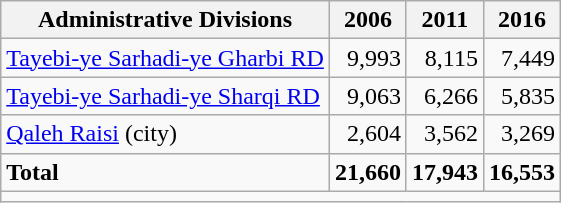<table class="wikitable">
<tr>
<th>Administrative Divisions</th>
<th>2006</th>
<th>2011</th>
<th>2016</th>
</tr>
<tr>
<td><a href='#'>Tayebi-ye Sarhadi-ye Gharbi RD</a></td>
<td style="text-align: right;">9,993</td>
<td style="text-align: right;">8,115</td>
<td style="text-align: right;">7,449</td>
</tr>
<tr>
<td><a href='#'>Tayebi-ye Sarhadi-ye Sharqi RD</a></td>
<td style="text-align: right;">9,063</td>
<td style="text-align: right;">6,266</td>
<td style="text-align: right;">5,835</td>
</tr>
<tr>
<td><a href='#'>Qaleh Raisi</a> (city)</td>
<td style="text-align: right;">2,604</td>
<td style="text-align: right;">3,562</td>
<td style="text-align: right;">3,269</td>
</tr>
<tr>
<td><strong>Total</strong></td>
<td style="text-align: right;"><strong>21,660</strong></td>
<td style="text-align: right;"><strong>17,943</strong></td>
<td style="text-align: right;"><strong>16,553</strong></td>
</tr>
<tr>
<td colspan=4></td>
</tr>
</table>
